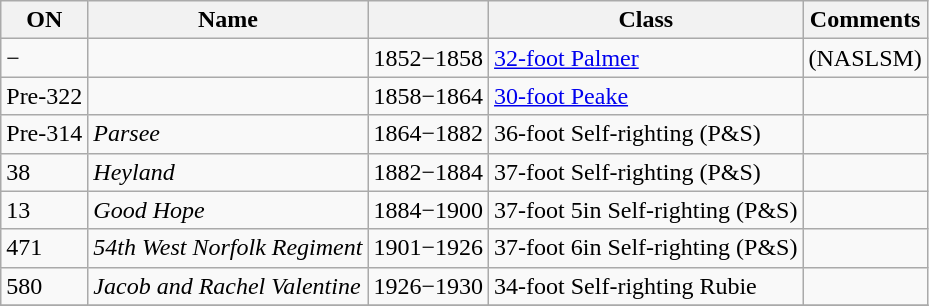<table class="wikitable">
<tr>
<th>ON</th>
<th>Name</th>
<th></th>
<th>Class</th>
<th>Comments</th>
</tr>
<tr>
<td>−</td>
<td></td>
<td>1852−1858</td>
<td><a href='#'>32-foot Palmer</a></td>
<td>(NASLSM)<br></td>
</tr>
<tr>
<td>Pre-322</td>
<td></td>
<td>1858−1864</td>
<td><a href='#'>30-foot Peake</a></td>
<td></td>
</tr>
<tr>
<td>Pre-314</td>
<td><em>Parsee</em></td>
<td>1864−1882</td>
<td>36-foot Self-righting (P&S)</td>
<td></td>
</tr>
<tr>
<td>38</td>
<td><em>Heyland</em></td>
<td>1882−1884</td>
<td>37-foot Self-righting (P&S)</td>
<td></td>
</tr>
<tr>
<td>13</td>
<td><em>Good Hope</em></td>
<td>1884−1900</td>
<td>37-foot 5in Self-righting (P&S)</td>
<td></td>
</tr>
<tr>
<td>471</td>
<td><em>54th West Norfolk Regiment</em></td>
<td>1901−1926</td>
<td>37-foot 6in Self-righting (P&S)</td>
<td></td>
</tr>
<tr>
<td>580</td>
<td><em>Jacob and Rachel Valentine</em></td>
<td>1926−1930</td>
<td>34-foot Self-righting Rubie</td>
<td></td>
</tr>
<tr>
</tr>
</table>
